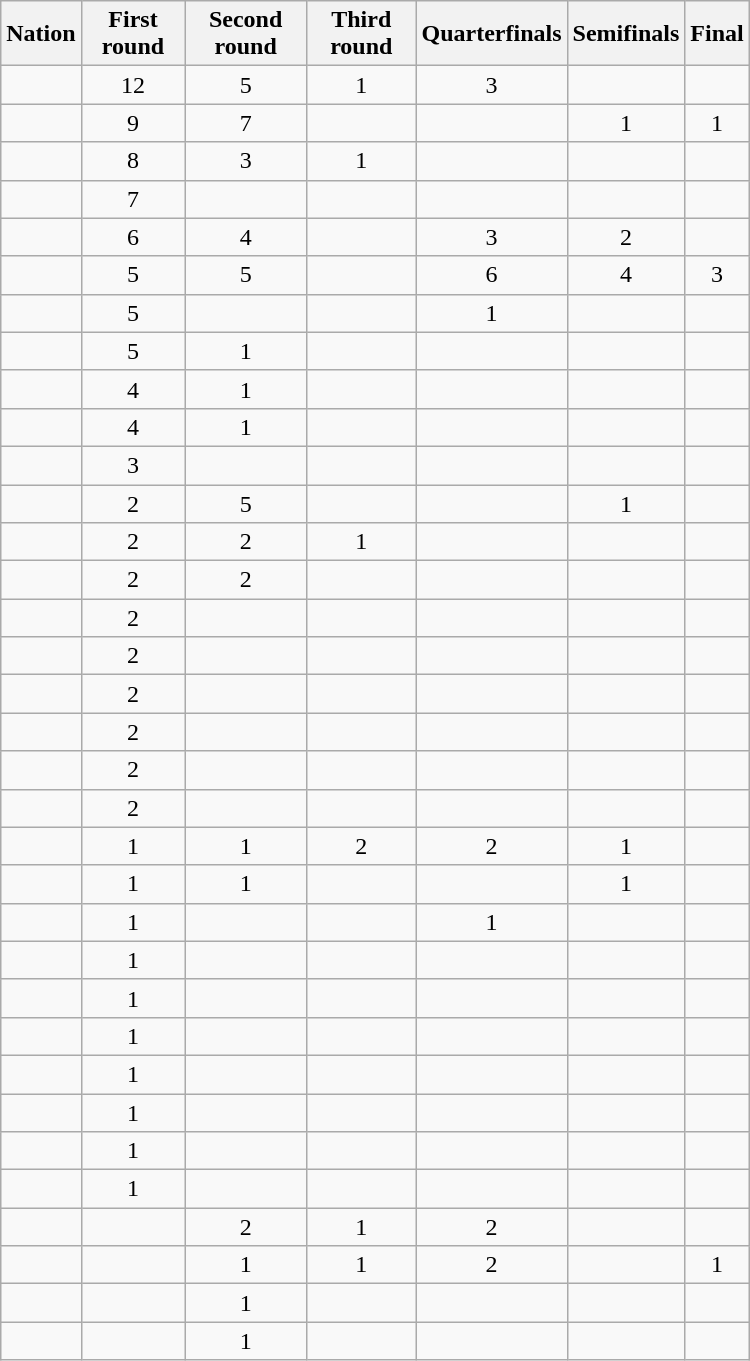<table class="wikitable sortable" style="text-align: center; width:500px ">
<tr>
<th>Nation</th>
<th>First round</th>
<th>Second round</th>
<th>Third round</th>
<th>Quarterfinals</th>
<th>Semifinals</th>
<th>Final</th>
</tr>
<tr>
<td></td>
<td>12</td>
<td>5</td>
<td>1</td>
<td>3</td>
<td></td>
<td></td>
</tr>
<tr>
<td></td>
<td>9</td>
<td>7</td>
<td></td>
<td></td>
<td>1</td>
<td>1</td>
</tr>
<tr>
<td></td>
<td>8</td>
<td>3</td>
<td>1</td>
<td></td>
<td></td>
<td></td>
</tr>
<tr>
<td></td>
<td>7</td>
<td></td>
<td></td>
<td></td>
<td></td>
<td></td>
</tr>
<tr>
<td></td>
<td>6</td>
<td>4</td>
<td></td>
<td>3</td>
<td>2</td>
<td></td>
</tr>
<tr>
<td></td>
<td>5</td>
<td>5</td>
<td></td>
<td>6</td>
<td>4</td>
<td>3</td>
</tr>
<tr>
<td></td>
<td>5</td>
<td></td>
<td></td>
<td>1</td>
<td></td>
<td></td>
</tr>
<tr>
<td></td>
<td>5</td>
<td>1</td>
<td></td>
<td></td>
<td></td>
<td></td>
</tr>
<tr>
<td></td>
<td>4</td>
<td>1</td>
<td></td>
<td></td>
<td></td>
<td></td>
</tr>
<tr>
<td></td>
<td>4</td>
<td>1</td>
<td></td>
<td></td>
<td></td>
<td></td>
</tr>
<tr>
<td></td>
<td>3</td>
<td></td>
<td></td>
<td></td>
<td></td>
<td></td>
</tr>
<tr>
<td></td>
<td>2</td>
<td>5</td>
<td></td>
<td></td>
<td>1</td>
<td></td>
</tr>
<tr>
<td></td>
<td>2</td>
<td>2</td>
<td>1</td>
<td></td>
<td></td>
<td></td>
</tr>
<tr>
<td></td>
<td>2</td>
<td>2</td>
<td></td>
<td></td>
<td></td>
<td></td>
</tr>
<tr>
<td></td>
<td>2</td>
<td></td>
<td></td>
<td></td>
<td></td>
<td></td>
</tr>
<tr>
<td></td>
<td>2</td>
<td></td>
<td></td>
<td></td>
<td></td>
<td></td>
</tr>
<tr>
<td></td>
<td>2</td>
<td></td>
<td></td>
<td></td>
<td></td>
<td></td>
</tr>
<tr>
<td></td>
<td>2</td>
<td></td>
<td></td>
<td></td>
<td></td>
<td></td>
</tr>
<tr>
<td></td>
<td>2</td>
<td></td>
<td></td>
<td></td>
<td></td>
<td></td>
</tr>
<tr>
<td></td>
<td>2</td>
<td></td>
<td></td>
<td></td>
<td></td>
<td></td>
</tr>
<tr>
<td></td>
<td>1</td>
<td>1</td>
<td>2</td>
<td>2</td>
<td>1</td>
<td></td>
</tr>
<tr>
<td></td>
<td>1</td>
<td>1</td>
<td></td>
<td></td>
<td>1</td>
<td></td>
</tr>
<tr>
<td></td>
<td>1</td>
<td></td>
<td></td>
<td>1</td>
<td></td>
<td></td>
</tr>
<tr>
<td></td>
<td>1</td>
<td></td>
<td></td>
<td></td>
<td></td>
<td></td>
</tr>
<tr>
<td></td>
<td>1</td>
<td></td>
<td></td>
<td></td>
<td></td>
<td></td>
</tr>
<tr>
<td></td>
<td>1</td>
<td></td>
<td></td>
<td></td>
<td></td>
<td></td>
</tr>
<tr>
<td></td>
<td>1</td>
<td></td>
<td></td>
<td></td>
<td></td>
<td></td>
</tr>
<tr>
<td></td>
<td>1</td>
<td></td>
<td></td>
<td></td>
<td></td>
<td></td>
</tr>
<tr>
<td></td>
<td>1</td>
<td></td>
<td></td>
<td></td>
<td></td>
<td></td>
</tr>
<tr>
<td></td>
<td>1</td>
<td></td>
<td></td>
<td></td>
<td></td>
<td></td>
</tr>
<tr>
<td></td>
<td></td>
<td>2</td>
<td>1</td>
<td>2</td>
<td></td>
<td></td>
</tr>
<tr>
<td></td>
<td></td>
<td>1</td>
<td>1</td>
<td>2</td>
<td></td>
<td>1</td>
</tr>
<tr>
<td></td>
<td></td>
<td>1</td>
<td></td>
<td></td>
<td></td>
<td></td>
</tr>
<tr>
<td></td>
<td></td>
<td>1</td>
<td></td>
<td></td>
<td></td>
<td></td>
</tr>
</table>
